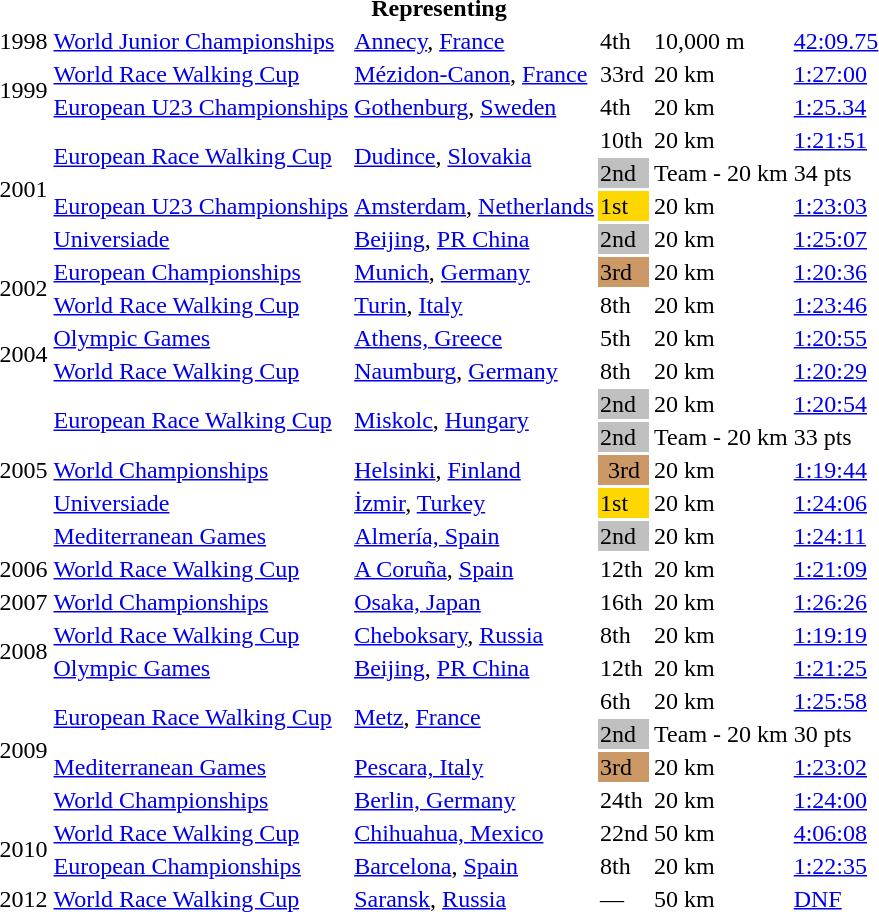<table>
<tr>
<th colspan="6">Representing </th>
</tr>
<tr>
<td>1998</td>
<td><a href='#'>World Junior Championships</a></td>
<td><a href='#'>Annecy</a>, <a href='#'>France</a></td>
<td>4th</td>
<td>10,000 m</td>
<td><a href='#'>42:09.75</a></td>
</tr>
<tr>
<td rowspan=2>1999</td>
<td><a href='#'>World Race Walking Cup</a></td>
<td><a href='#'>Mézidon-Canon</a>, <a href='#'>France</a></td>
<td>33rd</td>
<td>20 km</td>
<td><a href='#'>1:27:00</a></td>
</tr>
<tr>
<td><a href='#'>European U23 Championships</a></td>
<td><a href='#'>Gothenburg</a>, <a href='#'>Sweden</a></td>
<td>4th</td>
<td>20 km</td>
<td><a href='#'>1:25.34</a></td>
</tr>
<tr>
<td rowspan=4>2001</td>
<td rowspan=2><a href='#'>European Race Walking Cup</a></td>
<td rowspan=2><a href='#'>Dudince</a>, <a href='#'>Slovakia</a></td>
<td>10th</td>
<td>20 km</td>
<td><a href='#'>1:21:51</a></td>
</tr>
<tr>
<td bgcolor=silver>2nd</td>
<td>Team - 20 km</td>
<td>34 pts</td>
</tr>
<tr>
<td><a href='#'>European U23 Championships</a></td>
<td><a href='#'>Amsterdam</a>, <a href='#'>Netherlands</a></td>
<td bgcolor=gold>1st</td>
<td>20 km</td>
<td><a href='#'>1:23:03</a></td>
</tr>
<tr>
<td><a href='#'>Universiade</a></td>
<td><a href='#'>Beijing</a>, <a href='#'>PR China</a></td>
<td bgcolor=silver>2nd</td>
<td>20 km</td>
<td><a href='#'>1:25:07</a></td>
</tr>
<tr>
<td rowspan=2>2002</td>
<td><a href='#'>European Championships</a></td>
<td><a href='#'>Munich</a>, <a href='#'>Germany</a></td>
<td bgcolor="cc9966">3rd</td>
<td>20 km</td>
<td><a href='#'>1:20:36</a></td>
</tr>
<tr>
<td><a href='#'>World Race Walking Cup</a></td>
<td><a href='#'>Turin</a>, <a href='#'>Italy</a></td>
<td>8th</td>
<td>20 km</td>
<td><a href='#'>1:23:46</a></td>
</tr>
<tr>
<td rowspan=2>2004</td>
<td><a href='#'>Olympic Games</a></td>
<td><a href='#'>Athens, Greece</a></td>
<td>5th</td>
<td>20 km</td>
<td><a href='#'>1:20:55</a></td>
</tr>
<tr>
<td><a href='#'>World Race Walking Cup</a></td>
<td><a href='#'>Naumburg</a>, <a href='#'>Germany</a></td>
<td>8th</td>
<td>20 km</td>
<td><a href='#'>1:20:29</a></td>
</tr>
<tr>
<td rowspan=5>2005</td>
<td rowspan=2><a href='#'>European Race Walking Cup</a></td>
<td rowspan=2><a href='#'>Miskolc</a>, <a href='#'>Hungary</a></td>
<td bgcolor="silver">2nd</td>
<td>20 km</td>
<td><a href='#'>1:20:54</a></td>
</tr>
<tr>
<td bgcolor=silver>2nd</td>
<td>Team - 20 km</td>
<td>33 pts</td>
</tr>
<tr>
<td><a href='#'>World Championships</a></td>
<td><a href='#'>Helsinki</a>, <a href='#'>Finland</a></td>
<td bgcolor="cc9966" align="center">3rd</td>
<td>20 km</td>
<td><a href='#'>1:19:44</a></td>
</tr>
<tr>
<td><a href='#'>Universiade</a></td>
<td><a href='#'>İzmir</a>, <a href='#'>Turkey</a></td>
<td bgcolor="gold">1st</td>
<td>20 km</td>
<td><a href='#'>1:24:06</a></td>
</tr>
<tr>
<td><a href='#'>Mediterranean Games</a></td>
<td><a href='#'>Almería, Spain</a></td>
<td bgcolor="silver">2nd</td>
<td>20 km</td>
<td><a href='#'>1:24:11</a></td>
</tr>
<tr>
<td>2006</td>
<td><a href='#'>World Race Walking Cup</a></td>
<td><a href='#'>A Coruña</a>, <a href='#'>Spain</a></td>
<td>12th</td>
<td>20 km</td>
<td><a href='#'>1:21:09</a></td>
</tr>
<tr>
<td>2007</td>
<td><a href='#'>World Championships</a></td>
<td><a href='#'>Osaka, Japan</a></td>
<td>16th</td>
<td>20 km</td>
<td><a href='#'>1:26:26</a></td>
</tr>
<tr>
<td rowspan=2>2008</td>
<td><a href='#'>World Race Walking Cup</a></td>
<td><a href='#'>Cheboksary</a>, <a href='#'>Russia</a></td>
<td>8th</td>
<td>20 km</td>
<td><a href='#'>1:19:19</a></td>
</tr>
<tr>
<td><a href='#'>Olympic Games</a></td>
<td><a href='#'>Beijing</a>, <a href='#'>PR China</a></td>
<td>12th</td>
<td>20 km</td>
<td><a href='#'>1:21:25</a></td>
</tr>
<tr>
<td rowspan=4>2009</td>
<td rowspan=2><a href='#'>European Race Walking Cup</a></td>
<td rowspan=2><a href='#'>Metz</a>, <a href='#'>France</a></td>
<td>6th</td>
<td>20 km</td>
<td><a href='#'>1:25:58</a></td>
</tr>
<tr>
<td bgcolor=silver>2nd</td>
<td>Team - 20 km</td>
<td>30 pts</td>
</tr>
<tr>
<td><a href='#'>Mediterranean Games</a></td>
<td><a href='#'>Pescara, Italy</a></td>
<td bgcolor="cc9966">3rd</td>
<td>20 km</td>
<td><a href='#'>1:23:02</a></td>
</tr>
<tr>
<td><a href='#'>World Championships</a></td>
<td><a href='#'>Berlin, Germany</a></td>
<td>24th</td>
<td>20 km</td>
<td><a href='#'>1:24:00</a></td>
</tr>
<tr>
<td rowspan=2>2010</td>
<td><a href='#'>World Race Walking Cup</a></td>
<td><a href='#'>Chihuahua, Mexico</a></td>
<td>22nd</td>
<td>50 km</td>
<td><a href='#'>4:06:08</a></td>
</tr>
<tr>
<td><a href='#'>European Championships</a></td>
<td><a href='#'>Barcelona</a>, <a href='#'>Spain</a></td>
<td>8th</td>
<td>20 km</td>
<td><a href='#'>1:22:35</a></td>
</tr>
<tr>
<td>2012</td>
<td><a href='#'>World Race Walking Cup</a></td>
<td><a href='#'>Saransk</a>, <a href='#'>Russia</a></td>
<td>—</td>
<td>50 km</td>
<td><a href='#'>DNF</a></td>
</tr>
</table>
